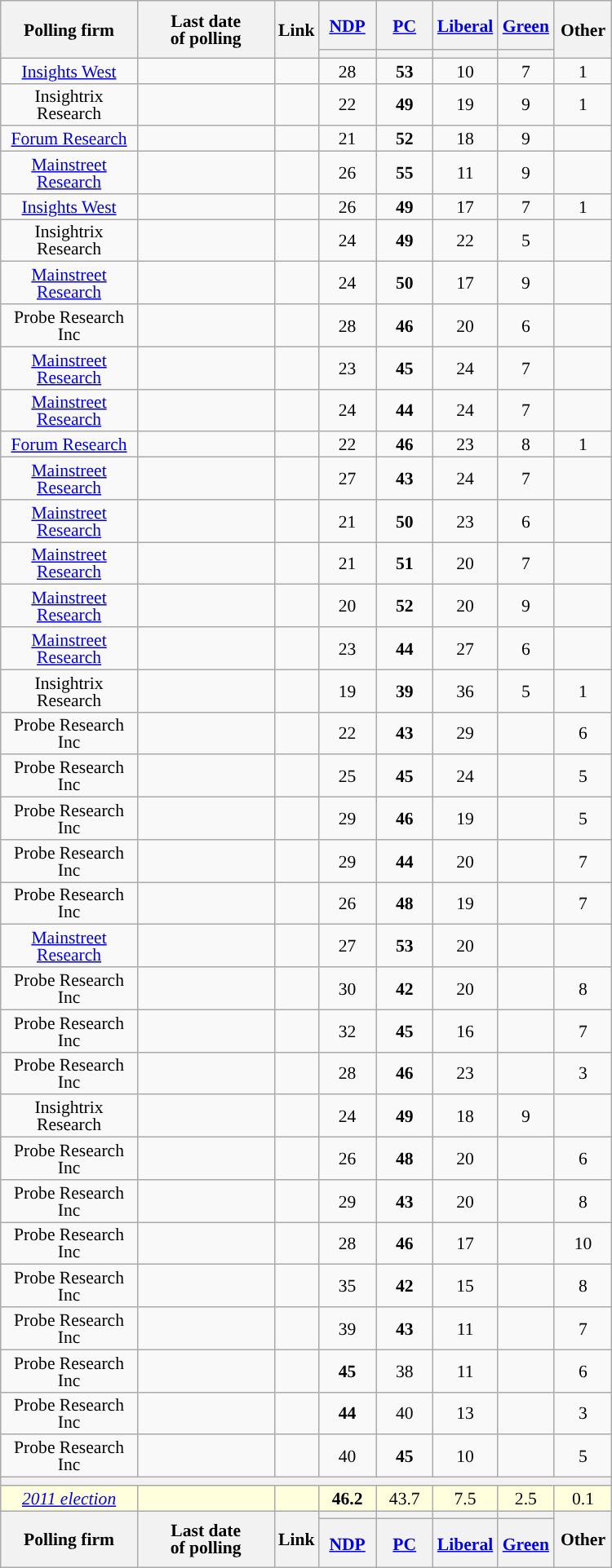<table class="wikitable sortable tpl-blanktable" style="text-align:center;font-size:90%;line-height:14px">
<tr style="height:40px;">
<th style="width:105px" rowspan="2">Polling firm</th>
<th style="width:105px" rowspan="2">Last date<br>of polling</th>
<th sclass="unsortable" rowspan="2">Link</th>
<th class="unsortable" style="width:40px"><a href='#'>NDP</a></th>
<th class="unsortable" style="width:40px"><a href='#'>PC</a></th>
<th class="unsortable" style="width:40px"><a href='#'>Liberal</a></th>
<th class="unsortable" style="width:40px"><a href='#'>Green</a></th>
<th rowspan="2" style="width:40px">Other</th>
</tr>
<tr>
<th style="background:"></th>
<th style="background:"></th>
<th style="background:"></th>
<th style="background:"></th>
</tr>
<tr>
<td><a href='#'>Insights West</a></td>
<td></td>
<td></td>
<td>28</td>
<td><strong>53</strong></td>
<td>10</td>
<td>7</td>
<td>1</td>
</tr>
<tr>
<td>Insightrix Research</td>
<td></td>
<td></td>
<td>22</td>
<td><strong>49</strong></td>
<td>19</td>
<td>9</td>
<td>1</td>
</tr>
<tr>
<td><a href='#'>Forum Research</a></td>
<td></td>
<td></td>
<td>21</td>
<td><strong>52</strong></td>
<td>18</td>
<td>9</td>
<td></td>
</tr>
<tr>
<td><a href='#'>Mainstreet Research</a></td>
<td></td>
<td></td>
<td>26</td>
<td><strong>55</strong></td>
<td>11</td>
<td>9</td>
<td></td>
</tr>
<tr>
<td><a href='#'>Insights West</a></td>
<td></td>
<td></td>
<td>26</td>
<td><strong>49</strong></td>
<td>17</td>
<td>7</td>
<td>1</td>
</tr>
<tr>
<td>Insightrix Research</td>
<td></td>
<td></td>
<td>24</td>
<td><strong>49</strong></td>
<td>22</td>
<td>5</td>
<td></td>
</tr>
<tr>
<td><a href='#'>Mainstreet Research</a></td>
<td></td>
<td></td>
<td>24</td>
<td><strong>50</strong></td>
<td>17</td>
<td>9</td>
<td></td>
</tr>
<tr>
<td>Probe Research Inc</td>
<td></td>
<td></td>
<td>28</td>
<td><strong>46</strong></td>
<td>20</td>
<td>6</td>
<td></td>
</tr>
<tr>
<td><a href='#'>Mainstreet Research</a></td>
<td></td>
<td></td>
<td>23</td>
<td><strong>45</strong></td>
<td>24</td>
<td>7</td>
<td></td>
</tr>
<tr>
<td><a href='#'>Mainstreet Research</a></td>
<td></td>
<td></td>
<td>24</td>
<td><strong>44</strong></td>
<td>24</td>
<td>7</td>
<td></td>
</tr>
<tr>
<td><a href='#'>Forum Research</a></td>
<td></td>
<td></td>
<td>22</td>
<td><strong>46</strong></td>
<td>23</td>
<td>8</td>
<td>1</td>
</tr>
<tr>
<td><a href='#'>Mainstreet Research</a></td>
<td></td>
<td></td>
<td>27</td>
<td><strong>43</strong></td>
<td>24</td>
<td>7</td>
<td></td>
</tr>
<tr>
<td><a href='#'>Mainstreet Research</a></td>
<td></td>
<td></td>
<td>21</td>
<td><strong>50</strong></td>
<td>23</td>
<td>6</td>
<td></td>
</tr>
<tr>
<td><a href='#'>Mainstreet Research</a></td>
<td></td>
<td></td>
<td>21</td>
<td><strong>51</strong></td>
<td>20</td>
<td>7</td>
<td></td>
</tr>
<tr>
<td><a href='#'>Mainstreet Research</a></td>
<td></td>
<td></td>
<td>20</td>
<td><strong>52</strong></td>
<td>20</td>
<td>9</td>
<td></td>
</tr>
<tr>
<td><a href='#'>Mainstreet Research</a></td>
<td></td>
<td></td>
<td>23</td>
<td><strong>44</strong></td>
<td>27</td>
<td>6</td>
<td></td>
</tr>
<tr>
<td>Insightrix Research</td>
<td></td>
<td></td>
<td>19</td>
<td><strong>39</strong></td>
<td>36</td>
<td>5</td>
<td>1</td>
</tr>
<tr>
<td>Probe Research Inc</td>
<td></td>
<td></td>
<td>22</td>
<td><strong>43</strong></td>
<td>29</td>
<td></td>
<td>6</td>
</tr>
<tr>
<td>Probe Research Inc</td>
<td></td>
<td></td>
<td>25</td>
<td><strong>45</strong></td>
<td>24</td>
<td></td>
<td>5</td>
</tr>
<tr>
<td>Probe Research Inc</td>
<td></td>
<td></td>
<td>29</td>
<td><strong>46</strong></td>
<td>19</td>
<td></td>
<td>5</td>
</tr>
<tr>
<td>Probe Research Inc</td>
<td></td>
<td></td>
<td>29</td>
<td><strong>44</strong></td>
<td>20</td>
<td></td>
<td>7</td>
</tr>
<tr>
<td>Probe Research Inc</td>
<td></td>
<td></td>
<td>26</td>
<td><strong>48</strong></td>
<td>19</td>
<td></td>
<td>7</td>
</tr>
<tr>
<td><a href='#'>Mainstreet Research</a></td>
<td></td>
<td></td>
<td>27</td>
<td><strong>53</strong></td>
<td>20</td>
<td></td>
<td></td>
</tr>
<tr>
<td>Probe Research Inc</td>
<td></td>
<td></td>
<td>30</td>
<td><strong>42</strong></td>
<td>20</td>
<td></td>
<td>8</td>
</tr>
<tr>
<td>Probe Research Inc</td>
<td></td>
<td></td>
<td>32</td>
<td><strong>45</strong></td>
<td>16</td>
<td></td>
<td>7</td>
</tr>
<tr>
<td>Probe Research Inc</td>
<td></td>
<td></td>
<td>28</td>
<td><strong>46</strong></td>
<td>23</td>
<td></td>
<td>3</td>
</tr>
<tr>
<td>Insightrix Research</td>
<td></td>
<td></td>
<td>24</td>
<td><strong>49</strong></td>
<td>18</td>
<td>9</td>
<td></td>
</tr>
<tr>
<td>Probe Research Inc</td>
<td></td>
<td></td>
<td>26</td>
<td><strong>48</strong></td>
<td>20</td>
<td></td>
<td>6</td>
</tr>
<tr>
<td>Probe Research Inc</td>
<td></td>
<td></td>
<td>29</td>
<td><strong>43</strong></td>
<td>20</td>
<td></td>
<td>8</td>
</tr>
<tr>
<td>Probe Research Inc</td>
<td></td>
<td></td>
<td>28</td>
<td><strong>46</strong></td>
<td>17</td>
<td></td>
<td>10</td>
</tr>
<tr>
<td>Probe Research Inc</td>
<td></td>
<td></td>
<td>35</td>
<td><strong>42</strong></td>
<td>15</td>
<td></td>
<td>8</td>
</tr>
<tr>
<td>Probe Research Inc</td>
<td></td>
<td></td>
<td>39</td>
<td><strong>43</strong></td>
<td>11</td>
<td></td>
<td>7</td>
</tr>
<tr>
<td>Probe Research Inc</td>
<td></td>
<td></td>
<td><strong>45</strong></td>
<td>38</td>
<td>11</td>
<td></td>
<td>6</td>
</tr>
<tr>
<td>Probe Research Inc</td>
<td></td>
<td></td>
<td><strong>44</strong></td>
<td>40</td>
<td>13</td>
<td></td>
<td>3</td>
</tr>
<tr>
<td>Probe Research Inc</td>
<td></td>
<td></td>
<td>40</td>
<td><strong>45</strong></td>
<td>10</td>
<td></td>
<td>5</td>
</tr>
<tr>
<th colspan="8"></th>
</tr>
<tr style="background:#ffd;">
<td><a href='#'><em>2011 election</em></a></td>
<td></td>
<td></td>
<td><strong>46.2</strong></td>
<td>43.7</td>
<td>7.5</td>
<td>2.5</td>
<td>0.1</td>
</tr>
<tr>
<th rowspan="2">Polling firm</th>
<th rowspan="2">Last date<br>of polling</th>
<th rowspan="2">Link</th>
<th style="background:"></th>
<th style="background:"></th>
<th style="background:"></th>
<th style="background:"></th>
<th rowspan="2">Other</th>
</tr>
<tr style="height:40px;">
<th><a href='#'>NDP</a></th>
<th><a href='#'>PC</a></th>
<th><a href='#'>Liberal</a></th>
<th><a href='#'>Green</a></th>
</tr>
</table>
